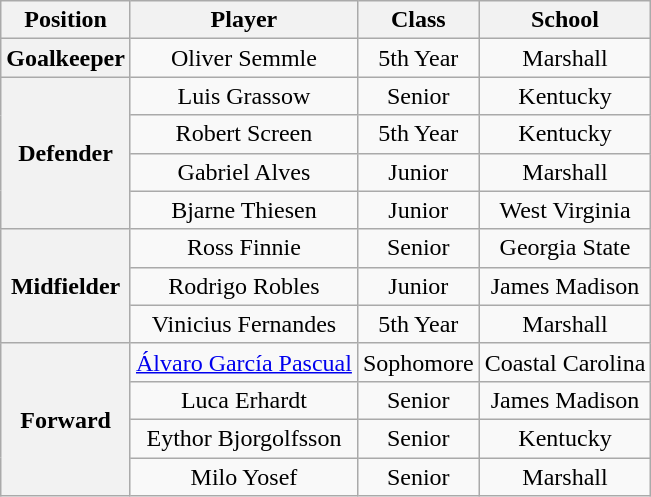<table class="wikitable" style="text-align:center">
<tr>
<th>Position</th>
<th>Player</th>
<th>Class</th>
<th>School</th>
</tr>
<tr>
<th>Goalkeeper</th>
<td>Oliver Semmle</td>
<td>5th Year</td>
<td>Marshall</td>
</tr>
<tr>
<th rowspan=4>Defender</th>
<td>Luis Grassow</td>
<td>Senior</td>
<td>Kentucky</td>
</tr>
<tr>
<td>Robert Screen</td>
<td>5th Year</td>
<td>Kentucky</td>
</tr>
<tr>
<td>Gabriel Alves</td>
<td>Junior</td>
<td>Marshall</td>
</tr>
<tr>
<td>Bjarne Thiesen</td>
<td>Junior</td>
<td>West Virginia</td>
</tr>
<tr>
<th rowspan=3>Midfielder</th>
<td>Ross Finnie</td>
<td>Senior</td>
<td>Georgia State</td>
</tr>
<tr>
<td>Rodrigo Robles</td>
<td>Junior</td>
<td>James Madison</td>
</tr>
<tr>
<td>Vinicius Fernandes</td>
<td>5th Year</td>
<td>Marshall</td>
</tr>
<tr>
<th rowspan=4>Forward</th>
<td><a href='#'>Álvaro García Pascual</a></td>
<td>Sophomore</td>
<td>Coastal Carolina</td>
</tr>
<tr>
<td>Luca Erhardt</td>
<td>Senior</td>
<td>James Madison</td>
</tr>
<tr>
<td>Eythor Bjorgolfsson</td>
<td>Senior</td>
<td>Kentucky</td>
</tr>
<tr>
<td>Milo Yosef</td>
<td>Senior</td>
<td>Marshall</td>
</tr>
</table>
